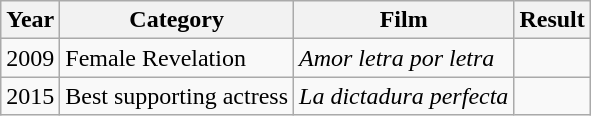<table class="wikitable">
<tr>
<th>Year</th>
<th>Category</th>
<th>Film</th>
<th>Result</th>
</tr>
<tr>
<td>2009</td>
<td>Female Revelation</td>
<td><em>Amor letra por letra</em></td>
<td></td>
</tr>
<tr>
<td>2015</td>
<td>Best supporting actress</td>
<td><em>La dictadura perfecta</em></td>
<td></td>
</tr>
</table>
